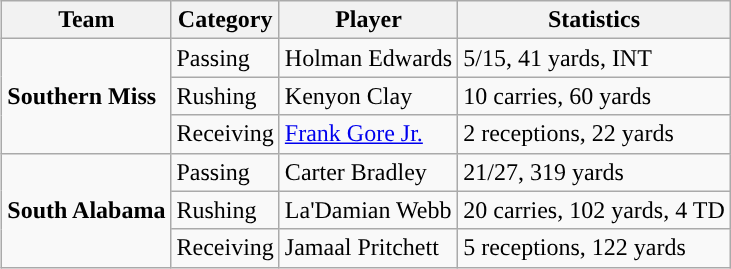<table class="wikitable" style="float: right;">
<tr>
<th>Team</th>
<th>Category</th>
<th>Player</th>
<th>Statistics</th>
</tr>
<tr>
<td rowspan=3><strong>Southern Miss</strong></td>
<td>Passing</td>
<td>Holman Edwards</td>
<td>5/15, 41 yards, INT</td>
</tr>
<tr>
<td>Rushing</td>
<td>Kenyon Clay</td>
<td>10 carries, 60 yards</td>
</tr>
<tr>
<td>Receiving</td>
<td><a href='#'>Frank Gore Jr.</a></td>
<td>2 receptions, 22 yards</td>
</tr>
<tr>
<td rowspan=3><strong>South Alabama</strong></td>
<td>Passing</td>
<td>Carter Bradley</td>
<td>21/27, 319 yards</td>
</tr>
<tr>
<td>Rushing</td>
<td>La'Damian Webb</td>
<td>20 carries, 102 yards, 4 TD</td>
</tr>
<tr>
<td>Receiving</td>
<td>Jamaal Pritchett</td>
<td>5 receptions, 122 yards</td>
</tr>
</table>
